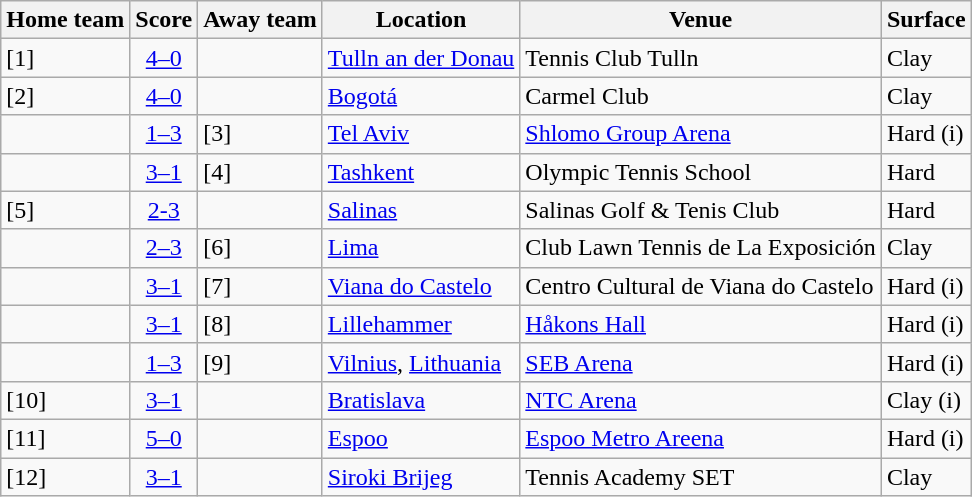<table class="wikitable">
<tr>
<th>Home team</th>
<th>Score</th>
<th>Away team</th>
<th>Location</th>
<th>Venue</th>
<th>Surface</th>
</tr>
<tr>
<td><strong></strong> [1]</td>
<td style="text-align:center;"><a href='#'>4–0</a></td>
<td></td>
<td><a href='#'>Tulln an der Donau</a></td>
<td>Tennis Club Tulln</td>
<td>Clay</td>
</tr>
<tr>
<td><strong></strong> [2]</td>
<td style="text-align:center;"><a href='#'>4–0</a></td>
<td></td>
<td><a href='#'>Bogotá</a></td>
<td>Carmel Club</td>
<td>Clay</td>
</tr>
<tr>
<td></td>
<td style="text-align:center;"><a href='#'>1–3</a></td>
<td><strong></strong> [3]</td>
<td><a href='#'>Tel Aviv</a></td>
<td><a href='#'>Shlomo Group Arena</a></td>
<td>Hard (i)</td>
</tr>
<tr>
<td><strong></strong></td>
<td style="text-align:center;"><a href='#'>3–1</a></td>
<td> [4]</td>
<td><a href='#'>Tashkent</a></td>
<td>Olympic Tennis School</td>
<td>Hard</td>
</tr>
<tr>
<td> [5]</td>
<td style="text-align:center;"><a href='#'>2-3</a></td>
<td><strong></strong></td>
<td><a href='#'>Salinas</a></td>
<td>Salinas Golf & Tenis Club</td>
<td>Hard</td>
</tr>
<tr>
<td></td>
<td style="text-align:center;"><a href='#'>2–3</a></td>
<td><strong></strong> [6]</td>
<td><a href='#'>Lima</a></td>
<td>Club Lawn Tennis de La Exposición</td>
<td>Clay</td>
</tr>
<tr>
<td><strong></strong></td>
<td style="text-align:center;"><a href='#'>3–1</a></td>
<td> [7]</td>
<td><a href='#'>Viana do Castelo</a></td>
<td>Centro Cultural de Viana do Castelo</td>
<td>Hard (i)</td>
</tr>
<tr>
<td><strong></strong></td>
<td style="text-align:center;"><a href='#'>3–1</a></td>
<td> [8]</td>
<td><a href='#'>Lillehammer</a></td>
<td><a href='#'>Håkons Hall</a></td>
<td>Hard (i)</td>
</tr>
<tr>
<td></td>
<td style="text-align:center;"><a href='#'>1–3</a></td>
<td><strong></strong> [9]</td>
<td><a href='#'>Vilnius</a>, <a href='#'>Lithuania</a></td>
<td><a href='#'>SEB Arena</a></td>
<td>Hard (i)</td>
</tr>
<tr>
<td><strong></strong> [10]</td>
<td style="text-align:center;"><a href='#'>3–1</a></td>
<td></td>
<td><a href='#'>Bratislava</a></td>
<td><a href='#'>NTC Arena</a></td>
<td>Clay (i)</td>
</tr>
<tr>
<td><strong></strong> [11]</td>
<td style="text-align:center;"><a href='#'>5–0</a></td>
<td></td>
<td><a href='#'>Espoo</a></td>
<td><a href='#'>Espoo Metro Areena</a></td>
<td>Hard (i)</td>
</tr>
<tr>
<td><strong></strong> [12]</td>
<td style="text-align:center;"><a href='#'>3–1</a></td>
<td></td>
<td><a href='#'>Siroki Brijeg</a></td>
<td>Tennis Academy SET</td>
<td>Clay</td>
</tr>
</table>
